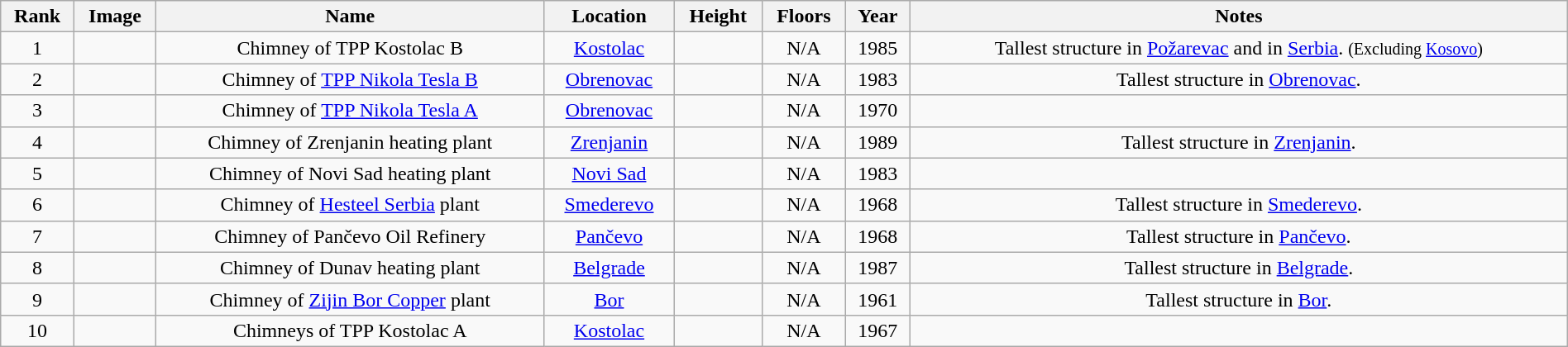<table class="wikitable sortable" style="width:100%; margin:auto;" "text-align:center">
<tr>
<th scope="col">Rank</th>
<th scope="col">Image</th>
<th scope="col">Name</th>
<th scope="col">Location</th>
<th scope="col">Height</th>
<th scope="col">Floors</th>
<th scope="col">Year</th>
<th scope="col">Notes</th>
</tr>
<tr>
<td align="center">1</td>
<td align="center"></td>
<td align="center">Chimney of TPP Kostolac B</td>
<td align="center"><a href='#'>Kostolac</a></td>
<td align="center"></td>
<td align="center">N/A</td>
<td align="center">1985</td>
<td align="center">Tallest structure in <a href='#'>Požarevac</a> and in <a href='#'>Serbia</a>. <small>(Excluding <a href='#'>Kosovo</a>)</small></td>
</tr>
<tr>
<td align="center">2</td>
<td align="center"></td>
<td align="center">Chimney of <a href='#'>TPP Nikola Tesla B</a></td>
<td align="center"><a href='#'>Obrenovac</a></td>
<td align="center"></td>
<td align="center">N/A</td>
<td align="center">1983</td>
<td align="center">Tallest structure in <a href='#'>Obrenovac</a>.</td>
</tr>
<tr>
<td align="center">3</td>
<td align="center"></td>
<td align="center">Chimney of <a href='#'>TPP Nikola Tesla A</a></td>
<td align="center"><a href='#'>Obrenovac</a></td>
<td align="center"></td>
<td align="center">N/A</td>
<td align="center">1970</td>
<td align="center"></td>
</tr>
<tr>
<td align="center">4</td>
<td align="center"></td>
<td align="center">Chimney of Zrenjanin heating plant</td>
<td align="center"><a href='#'>Zrenjanin</a></td>
<td align="center"></td>
<td align="center">N/A</td>
<td align="center">1989</td>
<td align="center">Tallest structure in <a href='#'>Zrenjanin</a>.</td>
</tr>
<tr>
<td align="center">5</td>
<td align="center"></td>
<td align="center">Chimney of Novi Sad heating plant</td>
<td align="center"><a href='#'>Novi Sad</a></td>
<td align="center"></td>
<td align="center">N/A</td>
<td align="center">1983</td>
<td align="center"></td>
</tr>
<tr>
<td align="center">6</td>
<td align="center"></td>
<td align="center">Chimney of <a href='#'>Hesteel Serbia</a> plant</td>
<td align="center"><a href='#'>Smederevo</a></td>
<td align="center"></td>
<td align="center">N/A</td>
<td align="center">1968</td>
<td align="center">Tallest structure in <a href='#'>Smederevo</a>.</td>
</tr>
<tr>
<td align="center">7</td>
<td align="center"></td>
<td align="center">Chimney of Pančevo Oil Refinery</td>
<td align="center"><a href='#'>Pančevo</a></td>
<td align="center"></td>
<td align="center">N/A</td>
<td align="center">1968</td>
<td align="center">Tallest structure in <a href='#'>Pančevo</a>.</td>
</tr>
<tr>
<td align="center">8</td>
<td align="center"></td>
<td align="center">Chimney of Dunav heating plant</td>
<td align="center"><a href='#'>Belgrade</a></td>
<td align="center"></td>
<td align="center">N/A</td>
<td align="center">1987</td>
<td align="center">Tallest structure in <a href='#'>Belgrade</a>.</td>
</tr>
<tr>
<td align="center">9</td>
<td align="center"></td>
<td align="center">Chimney of <a href='#'>Zijin Bor Copper</a> plant</td>
<td align="center"><a href='#'>Bor</a></td>
<td align="center"></td>
<td align="center">N/A</td>
<td align="center">1961</td>
<td align="center">Tallest structure in <a href='#'>Bor</a>.</td>
</tr>
<tr>
<td align="center">10</td>
<td align="center"></td>
<td align="center">Chimneys of TPP Kostolac A</td>
<td align="center"><a href='#'>Kostolac</a></td>
<td align="center"></td>
<td align="center">N/A</td>
<td align="center">1967</td>
<td align="center"></td>
</tr>
</table>
